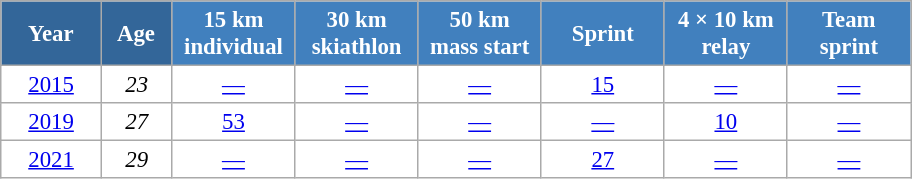<table class="wikitable" style="font-size:95%; text-align:center; border:grey solid 1px; border-collapse:collapse; background:#ffffff;">
<tr>
<th style="background-color:#369; color:white; width:60px;"> Year </th>
<th style="background-color:#369; color:white; width:40px;"> Age </th>
<th style="background-color:#4180be; color:white; width:75px;"> 15 km <br> individual </th>
<th style="background-color:#4180be; color:white; width:75px;"> 30 km <br> skiathlon </th>
<th style="background-color:#4180be; color:white; width:75px;"> 50 km <br> mass start </th>
<th style="background-color:#4180be; color:white; width:75px;"> Sprint </th>
<th style="background-color:#4180be; color:white; width:75px;"> 4 × 10 km <br> relay </th>
<th style="background-color:#4180be; color:white; width:75px;"> Team <br> sprint </th>
</tr>
<tr>
<td><a href='#'>2015</a></td>
<td><em>23</em></td>
<td><a href='#'>—</a></td>
<td><a href='#'>—</a></td>
<td><a href='#'>—</a></td>
<td><a href='#'>15</a></td>
<td><a href='#'>—</a></td>
<td><a href='#'>—</a></td>
</tr>
<tr>
<td><a href='#'>2019</a></td>
<td><em>27</em></td>
<td><a href='#'>53</a></td>
<td><a href='#'>—</a></td>
<td><a href='#'>—</a></td>
<td><a href='#'>—</a></td>
<td><a href='#'>10</a></td>
<td><a href='#'>—</a></td>
</tr>
<tr>
<td><a href='#'>2021</a></td>
<td><em>29</em></td>
<td><a href='#'>—</a></td>
<td><a href='#'>—</a></td>
<td><a href='#'>—</a></td>
<td><a href='#'>27</a></td>
<td><a href='#'>—</a></td>
<td><a href='#'>—</a></td>
</tr>
</table>
